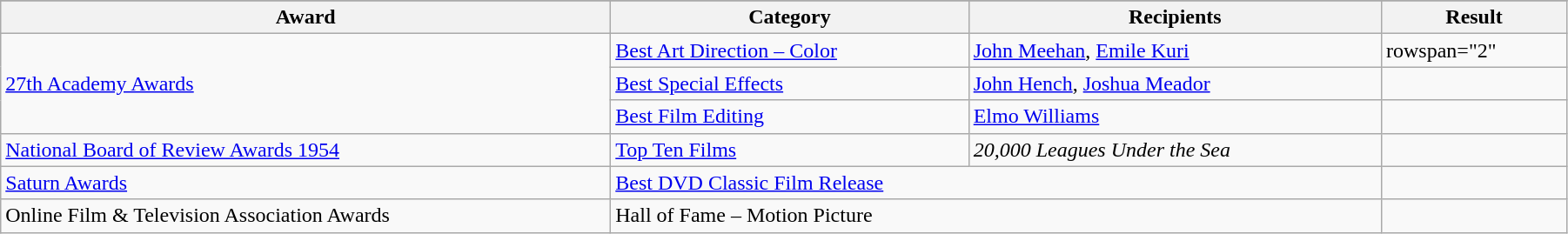<table class="wikitable" style="width:95%;">
<tr>
</tr>
<tr>
<th>Award</th>
<th>Category</th>
<th>Recipients</th>
<th>Result</th>
</tr>
<tr>
<td rowspan="3"><a href='#'>27th Academy Awards</a></td>
<td><a href='#'>Best Art Direction – Color</a></td>
<td><a href='#'>John Meehan</a>, <a href='#'>Emile Kuri</a></td>
<td>rowspan="2" </td>
</tr>
<tr>
<td><a href='#'>Best Special Effects</a></td>
<td><a href='#'>John Hench</a>, <a href='#'>Joshua Meador</a></td>
</tr>
<tr>
<td><a href='#'>Best Film Editing</a></td>
<td><a href='#'>Elmo Williams</a></td>
<td></td>
</tr>
<tr>
<td><a href='#'>National Board of Review Awards 1954</a></td>
<td><a href='#'>Top Ten Films</a></td>
<td><em>20,000 Leagues Under the Sea</em></td>
<td></td>
</tr>
<tr>
<td><a href='#'>Saturn Awards</a></td>
<td colspan="2"><a href='#'>Best DVD Classic Film Release</a></td>
<td></td>
</tr>
<tr>
<td>Online Film & Television Association Awards</td>
<td colspan="2">Hall of Fame – Motion Picture</td>
<td></td>
</tr>
</table>
